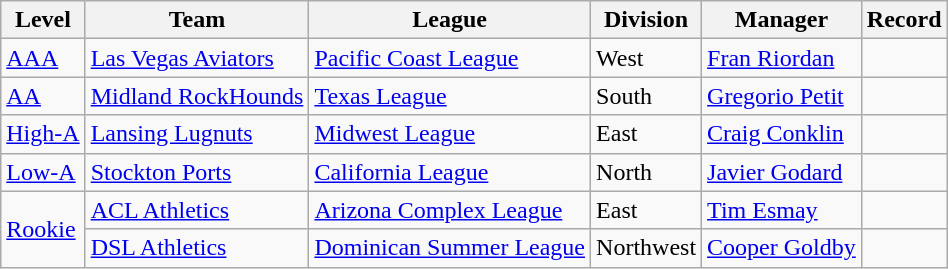<table class="wikitable" style="text-align:left">
<tr>
<th>Level</th>
<th>Team</th>
<th>League</th>
<th>Division</th>
<th>Manager</th>
<th>Record</th>
</tr>
<tr>
<td><a href='#'>AAA</a></td>
<td><a href='#'>Las Vegas Aviators</a></td>
<td><a href='#'>Pacific Coast League</a></td>
<td>West</td>
<td><a href='#'>Fran Riordan</a></td>
<td></td>
</tr>
<tr>
<td><a href='#'>AA</a></td>
<td><a href='#'>Midland RockHounds</a></td>
<td><a href='#'>Texas League</a></td>
<td>South</td>
<td><a href='#'>Gregorio Petit</a></td>
<td></td>
</tr>
<tr>
<td><a href='#'>High-A</a></td>
<td><a href='#'>Lansing Lugnuts</a></td>
<td><a href='#'>Midwest League</a></td>
<td>East</td>
<td><a href='#'>Craig Conklin</a></td>
<td></td>
</tr>
<tr>
<td><a href='#'>Low-A</a></td>
<td><a href='#'>Stockton Ports</a></td>
<td><a href='#'>California League</a></td>
<td>North</td>
<td><a href='#'>Javier Godard</a></td>
<td></td>
</tr>
<tr>
<td rowspan=2><a href='#'>Rookie</a></td>
<td><a href='#'>ACL Athletics</a></td>
<td><a href='#'>Arizona Complex League</a></td>
<td>East</td>
<td><a href='#'>Tim Esmay</a></td>
<td></td>
</tr>
<tr>
<td><a href='#'>DSL Athletics</a></td>
<td><a href='#'>Dominican Summer League</a></td>
<td>Northwest</td>
<td><a href='#'>Cooper Goldby</a></td>
<td></td>
</tr>
</table>
